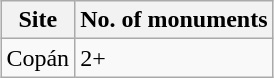<table class="wikitable" style="margin: 1em auto 1em auto">
<tr>
<th>Site</th>
<th>No. of monuments</th>
</tr>
<tr>
<td>Copán</td>
<td>2+</td>
</tr>
</table>
